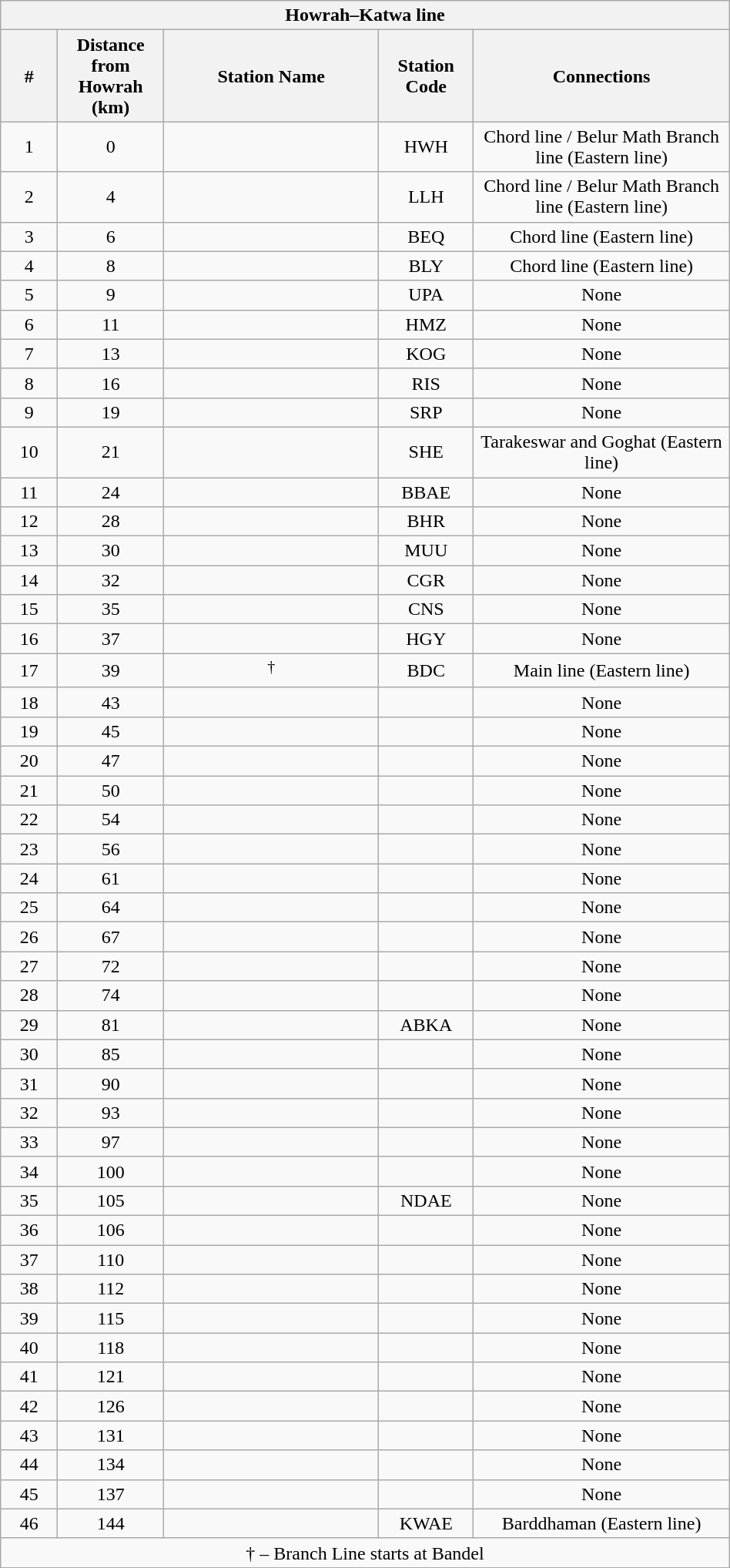<table class="wikitable" style="text-align:center; width:50%;">
<tr>
<th colspan="5"><strong>Howrah–Katwa line</strong></th>
</tr>
<tr>
<th style="width:1%;">#</th>
<th style="width:1%;">Distance from Howrah (km)</th>
<th style="width:5%;">Station Name</th>
<th style="width:1%;">Station Code</th>
<th style="width:5%;">Connections</th>
</tr>
<tr>
<td>1</td>
<td>0</td>
<td><strong></strong></td>
<td>HWH</td>
<td>Chord line / Belur Math Branch line (Eastern line)</td>
</tr>
<tr>
<td>2</td>
<td>4</td>
<td></td>
<td>LLH</td>
<td>Chord line / Belur Math Branch line (Eastern line)</td>
</tr>
<tr>
<td>3</td>
<td>6</td>
<td></td>
<td>BEQ</td>
<td>Chord line (Eastern line)</td>
</tr>
<tr>
<td>4</td>
<td>8</td>
<td></td>
<td>BLY</td>
<td>Chord line (Eastern line)</td>
</tr>
<tr>
<td>5</td>
<td>9</td>
<td></td>
<td>UPA</td>
<td>None</td>
</tr>
<tr>
<td>6</td>
<td>11</td>
<td></td>
<td>HMZ</td>
<td>None</td>
</tr>
<tr>
<td>7</td>
<td>13</td>
<td></td>
<td>KOG</td>
<td>None</td>
</tr>
<tr>
<td>8</td>
<td>16</td>
<td></td>
<td>RIS</td>
<td>None</td>
</tr>
<tr>
<td>9</td>
<td>19</td>
<td><strong></strong></td>
<td>SRP</td>
<td>None</td>
</tr>
<tr>
<td>10</td>
<td>21</td>
<td><strong></strong></td>
<td>SHE</td>
<td>Tarakeswar and Goghat (Eastern line)</td>
</tr>
<tr>
<td>11</td>
<td>24</td>
<td></td>
<td>BBAE</td>
<td>None</td>
</tr>
<tr>
<td>12</td>
<td>28</td>
<td></td>
<td>BHR</td>
<td>None</td>
</tr>
<tr>
<td>13</td>
<td>30</td>
<td></td>
<td>MUU</td>
<td>None</td>
</tr>
<tr>
<td>14</td>
<td>32</td>
<td></td>
<td>CGR</td>
<td>None</td>
</tr>
<tr>
<td>15</td>
<td>35</td>
<td></td>
<td>CNS</td>
<td>None</td>
</tr>
<tr>
<td>16</td>
<td>37</td>
<td></td>
<td>HGY</td>
<td>None</td>
</tr>
<tr>
<td>17</td>
<td>39</td>
<td><strong></strong><sup>†</sup></td>
<td>BDC</td>
<td>Main line (Eastern line)</td>
</tr>
<tr>
<td>18</td>
<td>43</td>
<td></td>
<td></td>
<td>None</td>
</tr>
<tr>
<td>19</td>
<td>45</td>
<td></td>
<td></td>
<td>None</td>
</tr>
<tr>
<td>20</td>
<td>47</td>
<td></td>
<td></td>
<td>None</td>
</tr>
<tr>
<td>21</td>
<td>50</td>
<td></td>
<td></td>
<td>None</td>
</tr>
<tr>
<td>22</td>
<td>54</td>
<td></td>
<td></td>
<td>None</td>
</tr>
<tr>
<td>23</td>
<td>56</td>
<td></td>
<td></td>
<td>None</td>
</tr>
<tr>
<td>24</td>
<td>61</td>
<td></td>
<td></td>
<td>None</td>
</tr>
<tr>
<td>25</td>
<td>64</td>
<td></td>
<td></td>
<td>None</td>
</tr>
<tr>
<td>26</td>
<td>67</td>
<td></td>
<td></td>
<td>None</td>
</tr>
<tr>
<td>27</td>
<td>72</td>
<td></td>
<td></td>
<td>None</td>
</tr>
<tr>
<td>28</td>
<td>74</td>
<td></td>
<td></td>
<td>None</td>
</tr>
<tr>
<td>29</td>
<td>81</td>
<td></td>
<td>ABKA</td>
<td>None</td>
</tr>
<tr>
<td>30</td>
<td>85</td>
<td></td>
<td></td>
<td>None</td>
</tr>
<tr>
<td>31</td>
<td>90</td>
<td></td>
<td></td>
<td>None</td>
</tr>
<tr>
<td>32</td>
<td>93</td>
<td></td>
<td></td>
<td>None</td>
</tr>
<tr>
<td>33</td>
<td>97</td>
<td></td>
<td></td>
<td>None</td>
</tr>
<tr>
<td>34</td>
<td>100</td>
<td></td>
<td></td>
<td>None</td>
</tr>
<tr>
<td>35</td>
<td>105</td>
<td></td>
<td>NDAE</td>
<td>None</td>
</tr>
<tr>
<td>36</td>
<td>106</td>
<td></td>
<td></td>
<td>None</td>
</tr>
<tr>
<td>37</td>
<td>110</td>
<td></td>
<td></td>
<td>None</td>
</tr>
<tr>
<td>38</td>
<td>112</td>
<td></td>
<td></td>
<td>None</td>
</tr>
<tr>
<td>39</td>
<td>115</td>
<td></td>
<td></td>
<td>None</td>
</tr>
<tr>
<td>40</td>
<td>118</td>
<td></td>
<td></td>
<td>None</td>
</tr>
<tr>
<td>41</td>
<td>121</td>
<td></td>
<td></td>
<td>None</td>
</tr>
<tr>
<td>42</td>
<td>126</td>
<td></td>
<td></td>
<td>None</td>
</tr>
<tr>
<td>43</td>
<td>131</td>
<td></td>
<td></td>
<td>None</td>
</tr>
<tr>
<td>44</td>
<td>134</td>
<td></td>
<td></td>
<td>None</td>
</tr>
<tr>
<td>45</td>
<td>137</td>
<td></td>
<td></td>
<td>None</td>
</tr>
<tr>
<td>46</td>
<td>144</td>
<td><strong></strong></td>
<td>KWAE</td>
<td>Barddhaman (Eastern line)</td>
</tr>
<tr>
<td colspan="5">† – Branch Line starts at Bandel</td>
</tr>
</table>
